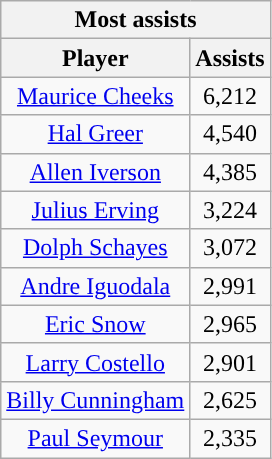<table class="wikitable sortable" style="text-align:center">
<tr>
<th colspan="5" style="text-align:center; ">Most assists</th>
</tr>
<tr>
<th style="text-align:center; ">Player</th>
<th style="text-align:center; ">Assists</th>
</tr>
<tr>
<td><a href='#'>Maurice Cheeks</a></td>
<td>6,212</td>
</tr>
<tr>
<td><a href='#'>Hal Greer</a></td>
<td>4,540</td>
</tr>
<tr>
<td><a href='#'>Allen Iverson</a></td>
<td>4,385</td>
</tr>
<tr>
<td><a href='#'>Julius Erving</a></td>
<td>3,224</td>
</tr>
<tr>
<td><a href='#'>Dolph Schayes</a></td>
<td>3,072</td>
</tr>
<tr>
<td><a href='#'>Andre Iguodala</a></td>
<td>2,991</td>
</tr>
<tr>
<td><a href='#'>Eric Snow</a></td>
<td>2,965</td>
</tr>
<tr>
<td><a href='#'>Larry Costello</a></td>
<td>2,901</td>
</tr>
<tr>
<td><a href='#'>Billy Cunningham</a></td>
<td>2,625</td>
</tr>
<tr>
<td><a href='#'>Paul Seymour</a></td>
<td>2,335</td>
</tr>
</table>
